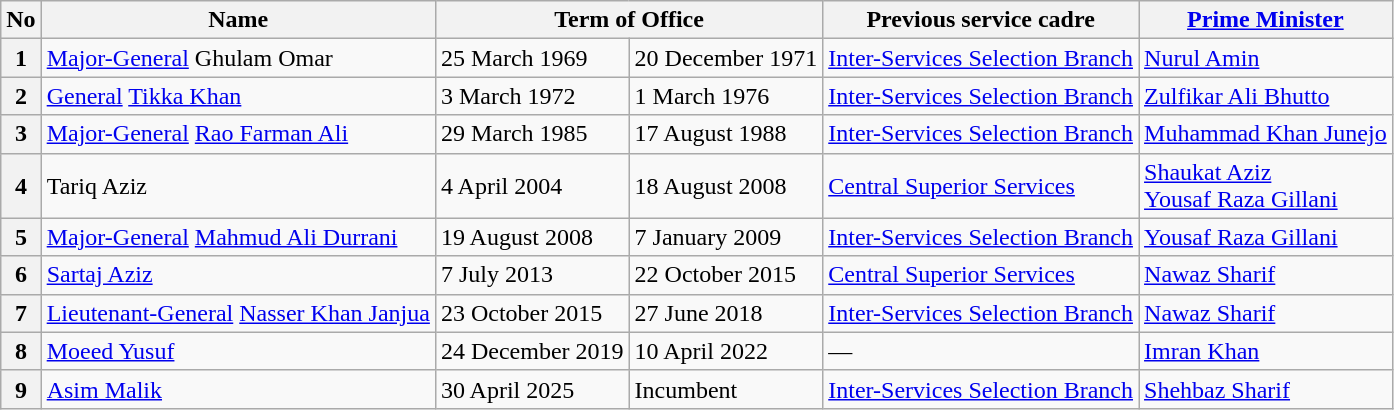<table class="wikitable">
<tr>
<th>No</th>
<th>Name</th>
<th colspan="2">Term of Office</th>
<th>Previous service cadre</th>
<th><a href='#'>Prime Minister</a></th>
</tr>
<tr>
<th>1</th>
<td><a href='#'>Major-General</a> Ghulam Omar</td>
<td>25 March 1969</td>
<td>20 December 1971</td>
<td><a href='#'>Inter-Services Selection Branch</a></td>
<td><a href='#'>Nurul Amin</a></td>
</tr>
<tr>
<th>2</th>
<td><a href='#'>General</a> <a href='#'>Tikka Khan</a></td>
<td>3 March 1972</td>
<td>1 March 1976</td>
<td><a href='#'>Inter-Services Selection Branch</a></td>
<td><a href='#'>Zulfikar Ali Bhutto</a></td>
</tr>
<tr>
<th>3</th>
<td><a href='#'>Major-General</a> <a href='#'>Rao Farman Ali</a></td>
<td>29 March 1985</td>
<td>17 August 1988</td>
<td><a href='#'>Inter-Services Selection Branch</a></td>
<td><a href='#'>Muhammad Khan Junejo</a></td>
</tr>
<tr>
<th>4</th>
<td>Tariq Aziz</td>
<td>4 April 2004</td>
<td>18 August 2008</td>
<td><a href='#'>Central Superior Services</a></td>
<td><a href='#'>Shaukat Aziz</a><br><a href='#'>Yousaf Raza Gillani</a></td>
</tr>
<tr>
<th>5</th>
<td><a href='#'>Major-General</a> <a href='#'>Mahmud Ali Durrani</a></td>
<td>19 August 2008</td>
<td>7 January 2009</td>
<td><a href='#'>Inter-Services Selection Branch</a></td>
<td><a href='#'>Yousaf Raza Gillani</a></td>
</tr>
<tr>
<th>6</th>
<td><a href='#'>Sartaj Aziz</a></td>
<td>7 July 2013</td>
<td>22 October 2015</td>
<td><a href='#'>Central Superior Services</a></td>
<td><a href='#'>Nawaz Sharif</a></td>
</tr>
<tr>
<th>7</th>
<td><a href='#'>Lieutenant-General</a> <a href='#'>Nasser Khan Janjua</a></td>
<td>23 October 2015</td>
<td>27 June 2018</td>
<td><a href='#'>Inter-Services Selection Branch</a></td>
<td><a href='#'>Nawaz Sharif</a></td>
</tr>
<tr>
<th>8</th>
<td><a href='#'>Moeed Yusuf</a></td>
<td>24 December 2019</td>
<td>10 April 2022</td>
<td>—</td>
<td><a href='#'>Imran Khan</a></td>
</tr>
<tr>
<th>9</th>
<td><a href='#'>Asim Malik</a></td>
<td>30 April 2025</td>
<td>Incumbent</td>
<td><a href='#'>Inter-Services Selection Branch</a></td>
<td><a href='#'>Shehbaz Sharif</a></td>
</tr>
</table>
